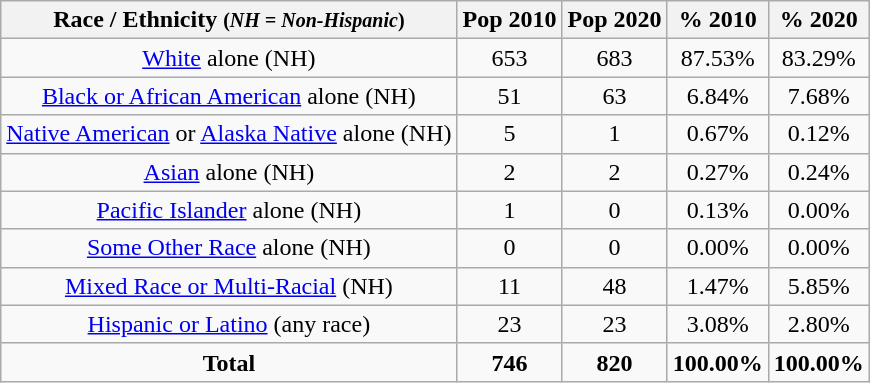<table class="wikitable"  style="text-align:center;">
<tr>
<th>Race / Ethnicity <small>(<em>NH = Non-Hispanic</em>)</small></th>
<th>Pop 2010</th>
<th>Pop 2020</th>
<th>% 2010</th>
<th>% 2020</th>
</tr>
<tr>
<td><a href='#'>White</a> alone (NH)</td>
<td>653</td>
<td>683</td>
<td>87.53%</td>
<td>83.29%</td>
</tr>
<tr>
<td><a href='#'>Black or African American</a> alone (NH)</td>
<td>51</td>
<td>63</td>
<td>6.84%</td>
<td>7.68%</td>
</tr>
<tr>
<td><a href='#'>Native American</a> or <a href='#'>Alaska Native</a> alone (NH)</td>
<td>5</td>
<td>1</td>
<td>0.67%</td>
<td>0.12%</td>
</tr>
<tr>
<td><a href='#'>Asian</a> alone (NH)</td>
<td>2</td>
<td>2</td>
<td>0.27%</td>
<td>0.24%</td>
</tr>
<tr>
<td><a href='#'>Pacific Islander</a> alone (NH)</td>
<td>1</td>
<td>0</td>
<td>0.13%</td>
<td>0.00%</td>
</tr>
<tr>
<td><a href='#'>Some Other Race</a> alone (NH)</td>
<td>0</td>
<td>0</td>
<td>0.00%</td>
<td>0.00%</td>
</tr>
<tr>
<td><a href='#'>Mixed Race or Multi-Racial</a> (NH)</td>
<td>11</td>
<td>48</td>
<td>1.47%</td>
<td>5.85%</td>
</tr>
<tr>
<td><a href='#'>Hispanic or Latino</a> (any race)</td>
<td>23</td>
<td>23</td>
<td>3.08%</td>
<td>2.80%</td>
</tr>
<tr>
<td><strong>Total</strong></td>
<td><strong>746</strong></td>
<td><strong>820</strong></td>
<td><strong>100.00%</strong></td>
<td><strong>100.00%</strong></td>
</tr>
</table>
